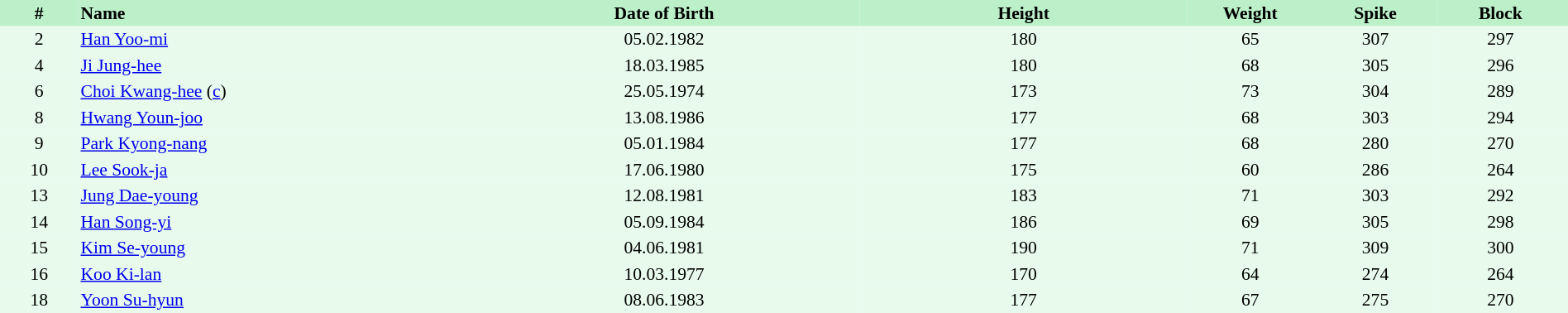<table border=0 cellpadding=2 cellspacing=0 style="text-align:center; font-size:90%;" width=100%>
<tr bgcolor=#BBF0C9>
<th width=5%>#</th>
<th width=25% align=left>Name</th>
<th width=25%>Date of Birth</th>
<th width=21%>Height</th>
<th width=8%>Weight</th>
<th width=8%>Spike</th>
<th width=8%>Block</th>
<th></th>
</tr>
<tr bgcolor=#E7FAEC>
<td>2</td>
<td align=left><a href='#'>Han Yoo-mi</a></td>
<td>05.02.1982</td>
<td>180</td>
<td>65</td>
<td>307</td>
<td>297</td>
<td></td>
</tr>
<tr bgcolor=#E7FAEC>
<td>4</td>
<td align=left><a href='#'>Ji Jung-hee</a></td>
<td>18.03.1985</td>
<td>180</td>
<td>68</td>
<td>305</td>
<td>296</td>
<td></td>
</tr>
<tr bgcolor=#E7FAEC>
<td>6</td>
<td align=left><a href='#'>Choi Kwang-hee</a> (<a href='#'>c</a>)</td>
<td>25.05.1974</td>
<td>173</td>
<td>73</td>
<td>304</td>
<td>289</td>
<td></td>
</tr>
<tr bgcolor=#E7FAEC>
<td>8</td>
<td align=left><a href='#'>Hwang Youn-joo</a></td>
<td>13.08.1986</td>
<td>177</td>
<td>68</td>
<td>303</td>
<td>294</td>
<td></td>
</tr>
<tr bgcolor=#E7FAEC>
<td>9</td>
<td align=left><a href='#'>Park Kyong-nang</a></td>
<td>05.01.1984</td>
<td>177</td>
<td>68</td>
<td>280</td>
<td>270</td>
<td></td>
</tr>
<tr bgcolor=#E7FAEC>
<td>10</td>
<td align=left><a href='#'>Lee Sook-ja</a></td>
<td>17.06.1980</td>
<td>175</td>
<td>60</td>
<td>286</td>
<td>264</td>
<td></td>
</tr>
<tr bgcolor=#E7FAEC>
<td>13</td>
<td align=left><a href='#'>Jung Dae-young</a></td>
<td>12.08.1981</td>
<td>183</td>
<td>71</td>
<td>303</td>
<td>292</td>
<td></td>
</tr>
<tr bgcolor=#E7FAEC>
<td>14</td>
<td align=left><a href='#'>Han Song-yi</a></td>
<td>05.09.1984</td>
<td>186</td>
<td>69</td>
<td>305</td>
<td>298</td>
<td></td>
</tr>
<tr bgcolor=#E7FAEC>
<td>15</td>
<td align=left><a href='#'>Kim Se-young</a></td>
<td>04.06.1981</td>
<td>190</td>
<td>71</td>
<td>309</td>
<td>300</td>
<td></td>
</tr>
<tr bgcolor=#E7FAEC>
<td>16</td>
<td align=left><a href='#'>Koo Ki-lan</a></td>
<td>10.03.1977</td>
<td>170</td>
<td>64</td>
<td>274</td>
<td>264</td>
<td></td>
</tr>
<tr bgcolor=#E7FAEC>
<td>18</td>
<td align=left><a href='#'>Yoon Su-hyun</a></td>
<td>08.06.1983</td>
<td>177</td>
<td>67</td>
<td>275</td>
<td>270</td>
<td></td>
</tr>
</table>
